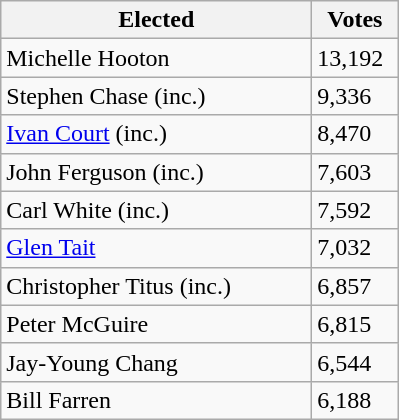<table class="wikitable">
<tr>
<th bgcolor="#DDDDFF" width="200px">Elected</th>
<th bgcolor="#DDDDFF" width="50px">Votes</th>
</tr>
<tr>
<td>Michelle Hooton</td>
<td>13,192</td>
</tr>
<tr>
<td>Stephen Chase (inc.)</td>
<td>9,336</td>
</tr>
<tr>
<td><a href='#'>Ivan Court</a> (inc.)</td>
<td>8,470</td>
</tr>
<tr>
<td>John Ferguson (inc.)</td>
<td>7,603</td>
</tr>
<tr>
<td>Carl White (inc.)</td>
<td>7,592</td>
</tr>
<tr>
<td><a href='#'>Glen Tait</a></td>
<td>7,032</td>
</tr>
<tr>
<td>Christopher Titus (inc.)</td>
<td>6,857</td>
</tr>
<tr>
<td>Peter McGuire</td>
<td>6,815</td>
</tr>
<tr>
<td>Jay-Young Chang</td>
<td>6,544</td>
</tr>
<tr>
<td>Bill Farren</td>
<td>6,188</td>
</tr>
</table>
